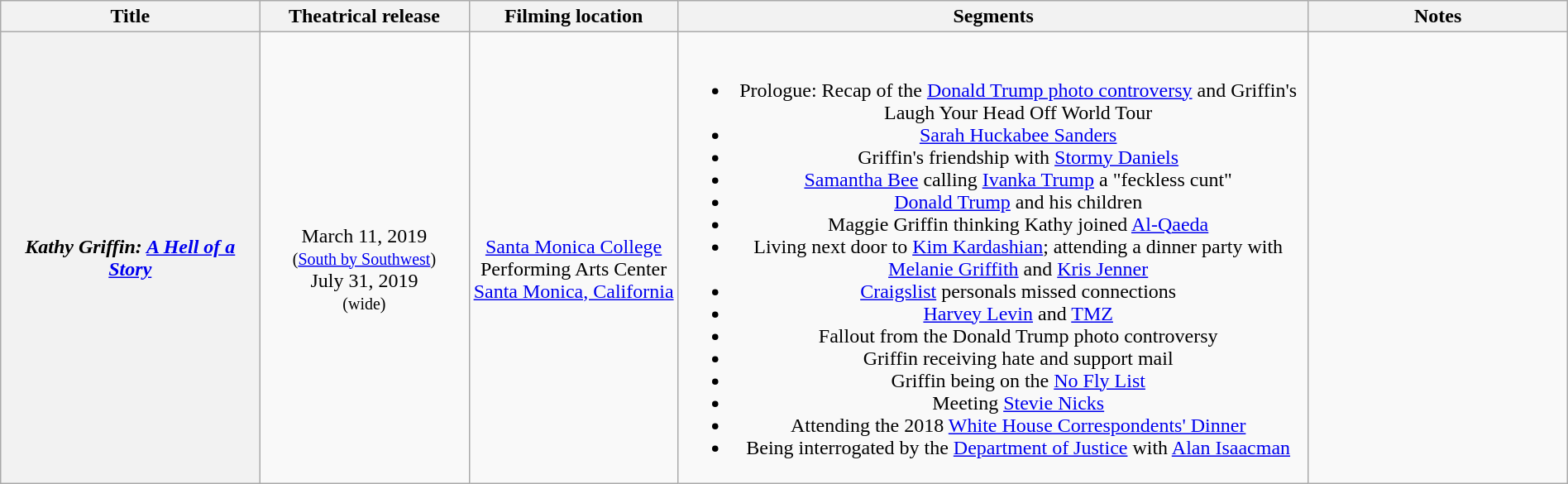<table class="wikitable sortable" style="text-align:center; margin=auto; width:100%;">
<tr>
<th scope="col" rowspan="1" style="width:10em;">Title</th>
<th scope="col" rowspan="1" style="width:8em;">Theatrical release</th>
<th scope="col" rowspan="1" style="width:8em;">Filming location</th>
<th scope="col" rowspan="1" style="width:25em;">Segments</th>
<th scope="col" rowspan="1" style="width:10em;">Notes</th>
</tr>
<tr>
<th scope="row"><em>Kathy Griffin: <a href='#'>A Hell of a Story</a></em></th>
<td><br>March 11, 2019<br><small>(<a href='#'>South by Southwest</a>)</small><br>July 31, 2019<br><small>(wide)</small></td>
<td><br><a href='#'>Santa Monica College</a> Performing Arts Center<br><a href='#'>Santa Monica, California</a></td>
<td><br><ul><li>Prologue: Recap of the <a href='#'>Donald Trump photo controversy</a> and Griffin's Laugh Your Head Off World Tour</li><li><a href='#'>Sarah Huckabee Sanders</a></li><li>Griffin's friendship with <a href='#'>Stormy Daniels</a></li><li><a href='#'>Samantha Bee</a> calling <a href='#'>Ivanka Trump</a> a "feckless cunt"</li><li><a href='#'>Donald Trump</a> and his children</li><li>Maggie Griffin thinking Kathy joined <a href='#'>Al-Qaeda</a></li><li>Living next door to <a href='#'>Kim Kardashian</a>; attending a dinner party with <a href='#'>Melanie Griffith</a> and <a href='#'>Kris Jenner</a></li><li><a href='#'>Craigslist</a> personals missed connections</li><li><a href='#'>Harvey Levin</a> and <a href='#'>TMZ</a></li><li>Fallout from the Donald Trump photo controversy</li><li>Griffin receiving hate and support mail</li><li>Griffin being on the <a href='#'>No Fly List</a></li><li>Meeting <a href='#'>Stevie Nicks</a></li><li>Attending the 2018 <a href='#'>White House Correspondents' Dinner</a></li><li>Being interrogated by the <a href='#'>Department of Justice</a> with <a href='#'>Alan Isaacman</a></li></ul></td>
<td></td>
</tr>
</table>
